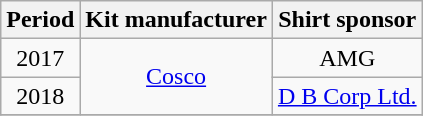<table class="wikitable" style="text-align:center;margin-left:1em;float:center">
<tr>
<th>Period</th>
<th>Kit manufacturer</th>
<th>Shirt sponsor</th>
</tr>
<tr>
<td>2017</td>
<td rowspan=2><a href='#'>Cosco</a></td>
<td>AMG</td>
</tr>
<tr>
<td>2018</td>
<td><a href='#'>D B Corp Ltd.</a></td>
</tr>
<tr>
</tr>
</table>
